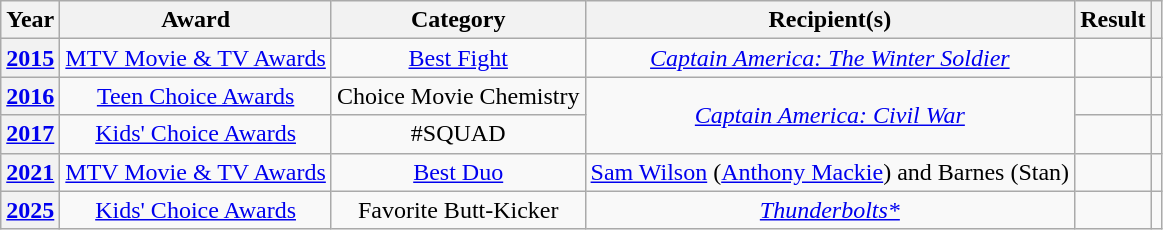<table class="wikitable sortable plainrowheaders" style="text-align: center;">
<tr>
<th>Year</th>
<th>Award</th>
<th>Category</th>
<th>Recipient(s)</th>
<th>Result</th>
<th></th>
</tr>
<tr>
<th scope="row"><a href='#'>2015</a></th>
<td><a href='#'>MTV Movie & TV Awards</a></td>
<td><a href='#'>Best Fight</a> </td>
<td><em><a href='#'>Captain America: The Winter Soldier</a></em></td>
<td></td>
<td></td>
</tr>
<tr>
<th scope="row"><a href='#'>2016</a></th>
<td><a href='#'>Teen Choice Awards</a></td>
<td>Choice Movie Chemistry</td>
<td rowspan="2"><em><a href='#'>Captain America: Civil War</a></em></td>
<td></td>
<td></td>
</tr>
<tr>
<th scope="row"><a href='#'>2017</a></th>
<td><a href='#'>Kids' Choice Awards</a></td>
<td>#SQUAD</td>
<td></td>
<td></td>
</tr>
<tr>
<th scope="row"><a href='#'>2021</a></th>
<td><a href='#'>MTV Movie & TV Awards</a></td>
<td><a href='#'>Best Duo</a></td>
<td><a href='#'>Sam Wilson</a> (<a href='#'>Anthony Mackie</a>) and Barnes (Stan) </td>
<td></td>
<td></td>
</tr>
<tr>
<th scope="row"><a href='#'>2025</a></th>
<td><a href='#'>Kids' Choice Awards</a></td>
<td>Favorite Butt-Kicker</td>
<td><em><a href='#'>Thunderbolts*</a></em></td>
<td></td>
<td></td>
</tr>
</table>
